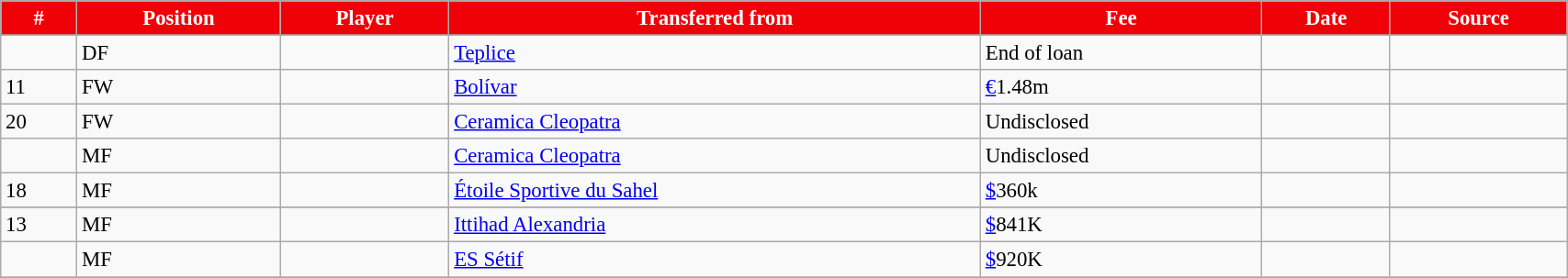<table class="wikitable sortable" style="width:90%; font-size:95%; text-align:left;">
<tr>
<th style="background:#EF0107; color:#FFFFFF">#</th>
<th style="background:#EF0107; color:#FFFFFF">Position</th>
<th style="background:#EF0107; color:#FFFFFF">Player</th>
<th style="background:#EF0107; color:#FFFFFF">Transferred from</th>
<th style="background:#EF0107; color:#FFFFFF">Fee</th>
<th style="background:#EF0107; color:#FFFFFF">Date</th>
<th style="background:#EF0107; color:#FFFFFF">Source</th>
</tr>
<tr>
</tr>
<tr>
<td></td>
<td>DF</td>
<td></td>
<td> <a href='#'>Teplice</a></td>
<td>End of loan</td>
<td></td>
<td></td>
</tr>
<tr>
<td>11</td>
<td>FW</td>
<td></td>
<td> <a href='#'>Bolívar</a></td>
<td><a href='#'>€</a>1.48m</td>
<td></td>
<td></td>
</tr>
<tr>
<td>20</td>
<td>FW</td>
<td></td>
<td> <a href='#'>Ceramica Cleopatra</a></td>
<td>Undisclosed</td>
<td></td>
<td></td>
</tr>
<tr>
<td></td>
<td>MF</td>
<td></td>
<td> <a href='#'>Ceramica Cleopatra</a></td>
<td>Undisclosed</td>
<td></td>
<td></td>
</tr>
<tr>
<td>18</td>
<td>MF</td>
<td></td>
<td> <a href='#'>Étoile Sportive du Sahel</a></td>
<td><a href='#'>$</a>360k</td>
<td></td>
<td></td>
</tr>
<tr>
</tr>
<tr>
<td>13</td>
<td>MF</td>
<td></td>
<td> <a href='#'>Ittihad Alexandria</a></td>
<td><a href='#'>$</a>841K</td>
<td></td>
<td></td>
</tr>
<tr>
<td></td>
<td>MF</td>
<td></td>
<td> <a href='#'>ES Sétif</a></td>
<td><a href='#'>$</a>920K</td>
<td></td>
<td></td>
</tr>
<tr>
</tr>
</table>
